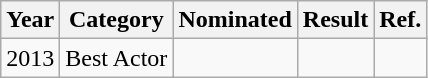<table class="wikitable">
<tr>
<th>Year</th>
<th>Category</th>
<th>Nominated</th>
<th>Result</th>
<th>Ref.</th>
</tr>
<tr>
<td>2013</td>
<td>Best Actor</td>
<td></td>
<td></td>
<td></td>
</tr>
</table>
